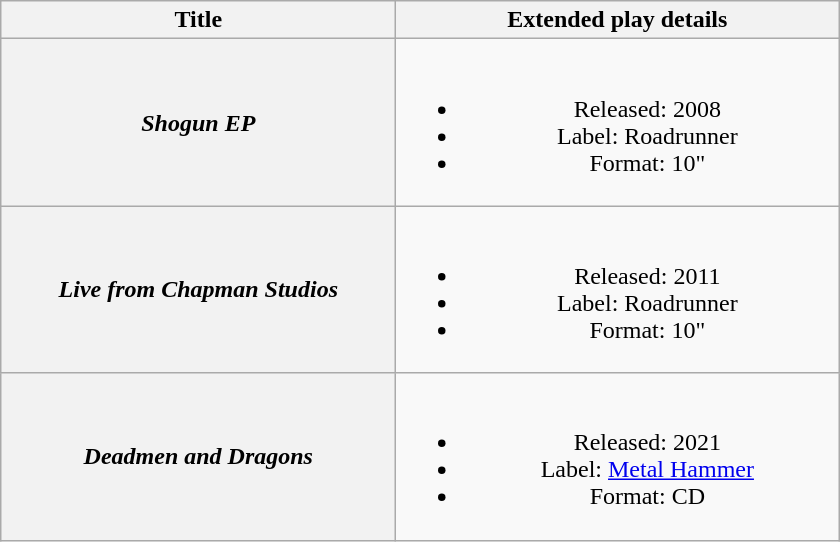<table class="wikitable plainrowheaders" style="text-align:center;">
<tr>
<th scope="col" style="width:16em;">Title</th>
<th scope="col" style="width:18em;">Extended play details</th>
</tr>
<tr>
<th scope="row"><em>Shogun EP</em></th>
<td><br><ul><li>Released: 2008</li><li>Label: Roadrunner</li><li>Format: 10"</li></ul></td>
</tr>
<tr>
<th scope="row"><em>Live from Chapman Studios</em></th>
<td><br><ul><li>Released: 2011</li><li>Label: Roadrunner</li><li>Format: 10"</li></ul></td>
</tr>
<tr>
<th scope="row"><em>Deadmen and Dragons</em></th>
<td><br><ul><li>Released: 2021</li><li>Label: <a href='#'>Metal Hammer</a></li><li>Format: CD</li></ul></td>
</tr>
</table>
